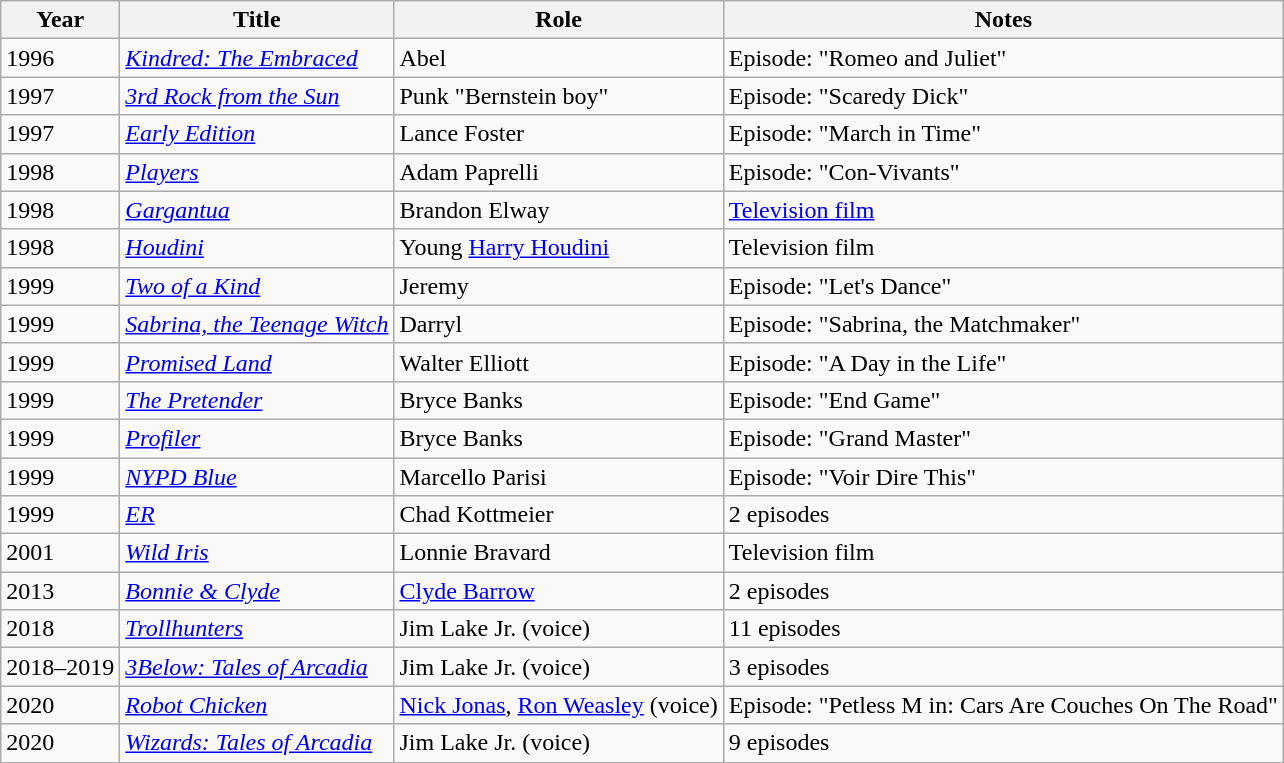<table class="wikitable sortable">
<tr>
<th>Year</th>
<th>Title</th>
<th>Role</th>
<th class="unsortable">Notes</th>
</tr>
<tr>
<td>1996</td>
<td><em><a href='#'>Kindred: The Embraced</a></em></td>
<td>Abel</td>
<td>Episode: "Romeo and Juliet"</td>
</tr>
<tr>
<td>1997</td>
<td><em><a href='#'>3rd Rock from the Sun</a></em></td>
<td>Punk "Bernstein boy"</td>
<td>Episode: "Scaredy Dick"</td>
</tr>
<tr>
<td>1997</td>
<td><em><a href='#'>Early Edition</a></em></td>
<td>Lance Foster</td>
<td>Episode: "March in Time"</td>
</tr>
<tr>
<td>1998</td>
<td><em><a href='#'>Players</a></em></td>
<td>Adam Paprelli</td>
<td>Episode: "Con-Vivants"</td>
</tr>
<tr>
<td>1998</td>
<td><em><a href='#'>Gargantua</a></em></td>
<td>Brandon Elway</td>
<td><a href='#'>Television film</a></td>
</tr>
<tr>
<td>1998</td>
<td><em><a href='#'>Houdini</a></em></td>
<td>Young <a href='#'>Harry Houdini</a></td>
<td>Television film</td>
</tr>
<tr>
<td>1999</td>
<td><em><a href='#'>Two of a Kind</a></em></td>
<td>Jeremy</td>
<td>Episode: "Let's Dance"</td>
</tr>
<tr>
<td>1999</td>
<td><em><a href='#'>Sabrina, the Teenage Witch</a></em></td>
<td>Darryl</td>
<td>Episode: "Sabrina, the Matchmaker"</td>
</tr>
<tr>
<td>1999</td>
<td><em><a href='#'>Promised Land</a></em></td>
<td>Walter Elliott</td>
<td>Episode: "A Day in the Life"</td>
</tr>
<tr>
<td>1999</td>
<td><em><a href='#'>The Pretender</a></em></td>
<td>Bryce Banks</td>
<td>Episode: "End Game"</td>
</tr>
<tr>
<td>1999</td>
<td><em><a href='#'>Profiler</a></em></td>
<td>Bryce Banks</td>
<td>Episode: "Grand Master"</td>
</tr>
<tr>
<td>1999</td>
<td><em><a href='#'>NYPD Blue</a></em></td>
<td>Marcello Parisi</td>
<td>Episode: "Voir Dire This"</td>
</tr>
<tr>
<td>1999</td>
<td><em><a href='#'>ER</a></em></td>
<td>Chad Kottmeier</td>
<td>2 episodes</td>
</tr>
<tr>
<td>2001</td>
<td><em><a href='#'>Wild Iris</a></em></td>
<td>Lonnie Bravard</td>
<td>Television film</td>
</tr>
<tr>
<td>2013</td>
<td><em><a href='#'>Bonnie & Clyde</a></em></td>
<td><a href='#'>Clyde Barrow</a></td>
<td>2 episodes</td>
</tr>
<tr>
<td>2018</td>
<td><em><a href='#'>Trollhunters</a></em></td>
<td>Jim Lake Jr. (voice)</td>
<td>11 episodes</td>
</tr>
<tr>
<td>2018–2019</td>
<td><em><a href='#'>3Below: Tales of Arcadia</a></em></td>
<td>Jim Lake Jr. (voice)</td>
<td>3 episodes</td>
</tr>
<tr>
<td>2020</td>
<td><em><a href='#'>Robot Chicken</a></em></td>
<td><a href='#'>Nick Jonas</a>, <a href='#'>Ron Weasley</a> (voice)</td>
<td>Episode: "Petless M in: Cars Are Couches On The Road"</td>
</tr>
<tr>
<td>2020</td>
<td><em><a href='#'>Wizards: Tales of Arcadia</a></em></td>
<td>Jim Lake Jr. (voice)</td>
<td>9 episodes</td>
</tr>
</table>
